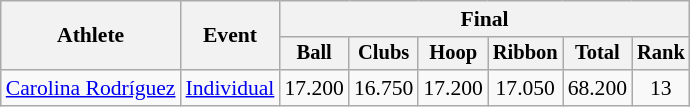<table class="wikitable" style="font-size:90%">
<tr>
<th rowspan="2">Athlete</th>
<th rowspan="2">Event</th>
<th colspan="6">Final</th>
</tr>
<tr style="font-size:95%">
<th>Ball</th>
<th>Clubs</th>
<th>Hoop</th>
<th>Ribbon</th>
<th>Total</th>
<th>Rank</th>
</tr>
<tr align=center>
<td align=left><a href='#'>Carolina Rodríguez</a></td>
<td align=left><a href='#'>Individual</a></td>
<td>17.200</td>
<td>16.750</td>
<td>17.200</td>
<td>17.050</td>
<td>68.200</td>
<td>13</td>
</tr>
</table>
